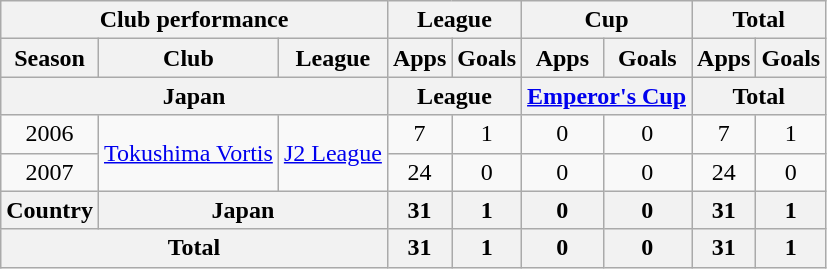<table class="wikitable" style="text-align:center;">
<tr>
<th colspan=3>Club performance</th>
<th colspan=2>League</th>
<th colspan=2>Cup</th>
<th colspan=2>Total</th>
</tr>
<tr>
<th>Season</th>
<th>Club</th>
<th>League</th>
<th>Apps</th>
<th>Goals</th>
<th>Apps</th>
<th>Goals</th>
<th>Apps</th>
<th>Goals</th>
</tr>
<tr>
<th colspan=3>Japan</th>
<th colspan=2>League</th>
<th colspan=2><a href='#'>Emperor's Cup</a></th>
<th colspan=2>Total</th>
</tr>
<tr>
<td>2006</td>
<td rowspan="2"><a href='#'>Tokushima Vortis</a></td>
<td rowspan="2"><a href='#'>J2 League</a></td>
<td>7</td>
<td>1</td>
<td>0</td>
<td>0</td>
<td>7</td>
<td>1</td>
</tr>
<tr>
<td>2007</td>
<td>24</td>
<td>0</td>
<td>0</td>
<td>0</td>
<td>24</td>
<td>0</td>
</tr>
<tr>
<th rowspan=1>Country</th>
<th colspan=2>Japan</th>
<th>31</th>
<th>1</th>
<th>0</th>
<th>0</th>
<th>31</th>
<th>1</th>
</tr>
<tr>
<th colspan=3>Total</th>
<th>31</th>
<th>1</th>
<th>0</th>
<th>0</th>
<th>31</th>
<th>1</th>
</tr>
</table>
